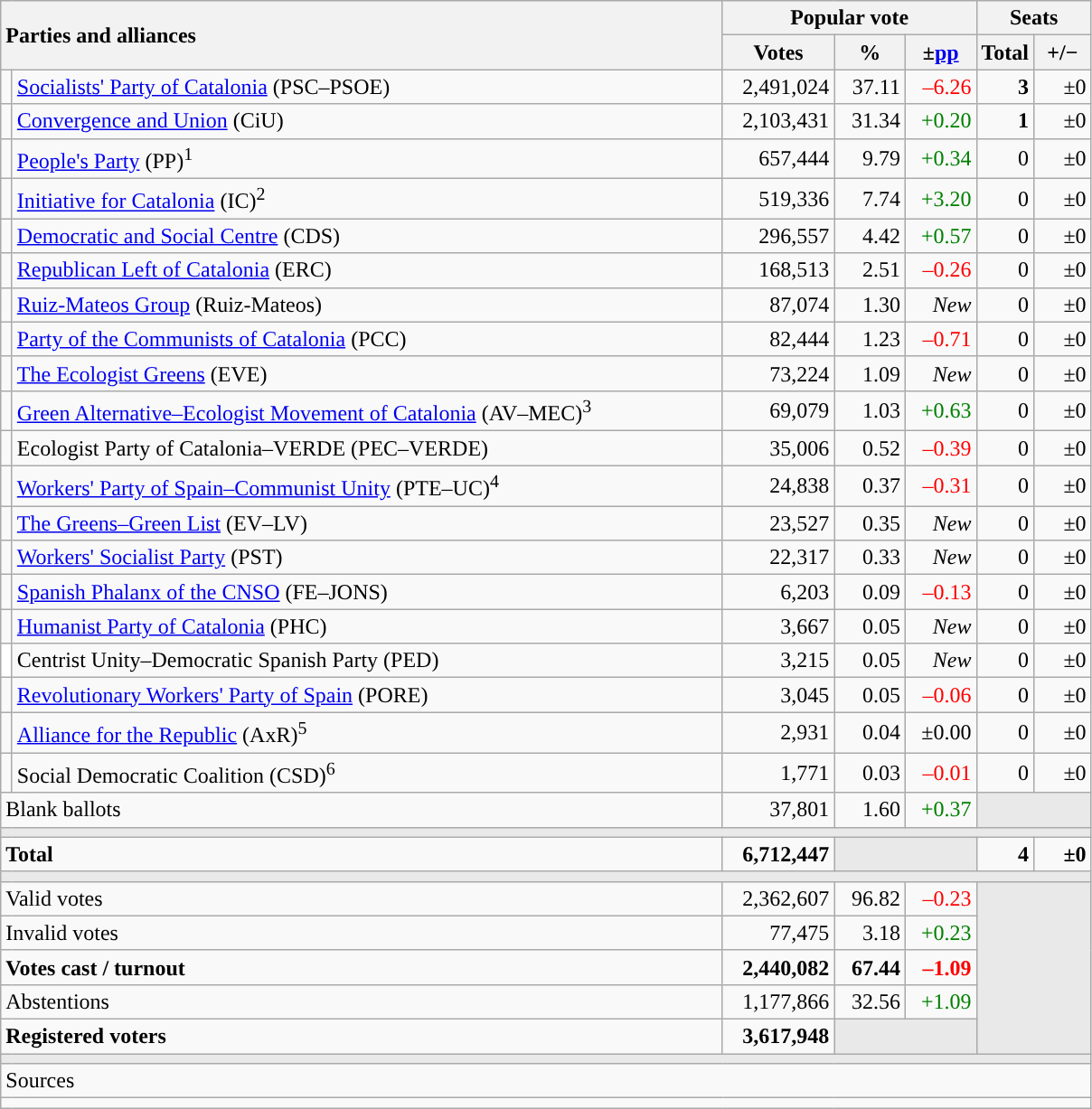<table class="wikitable" style="text-align:right;">
<tr>
<th style="text-align:left;" rowspan="2" colspan="2" width="525">Parties and alliances</th>
<th colspan="3">Popular vote</th>
<th colspan="2">Seats</th>
</tr>
<tr>
<th width="75">Votes</th>
<th width="45">%</th>
<th width="45">±<a href='#'>pp</a></th>
<th width="35">Total</th>
<th width="35">+/−</th>
</tr>
<tr>
<td width="1" style="color:inherit;background:"></td>
<td align="left"><a href='#'>Socialists' Party of Catalonia</a> (PSC–PSOE)</td>
<td>2,491,024</td>
<td>37.11</td>
<td style="color:red;">–6.26</td>
<td><strong>3</strong></td>
<td>±0</td>
</tr>
<tr>
<td style="color:inherit;background:"></td>
<td align="left"><a href='#'>Convergence and Union</a> (CiU)</td>
<td>2,103,431</td>
<td>31.34</td>
<td style="color:green;">+0.20</td>
<td><strong>1</strong></td>
<td>±0</td>
</tr>
<tr>
<td style="color:inherit;background:"></td>
<td align="left"><a href='#'>People's Party</a> (PP)<sup>1</sup></td>
<td>657,444</td>
<td>9.79</td>
<td style="color:green;">+0.34</td>
<td>0</td>
<td>±0</td>
</tr>
<tr>
<td style="color:inherit;background:"></td>
<td align="left"><a href='#'>Initiative for Catalonia</a> (IC)<sup>2</sup></td>
<td>519,336</td>
<td>7.74</td>
<td style="color:green;">+3.20</td>
<td>0</td>
<td>±0</td>
</tr>
<tr>
<td style="color:inherit;background:"></td>
<td align="left"><a href='#'>Democratic and Social Centre</a> (CDS)</td>
<td>296,557</td>
<td>4.42</td>
<td style="color:green;">+0.57</td>
<td>0</td>
<td>±0</td>
</tr>
<tr>
<td style="color:inherit;background:"></td>
<td align="left"><a href='#'>Republican Left of Catalonia</a> (ERC)</td>
<td>168,513</td>
<td>2.51</td>
<td style="color:red;">–0.26</td>
<td>0</td>
<td>±0</td>
</tr>
<tr>
<td style="color:inherit;background:"></td>
<td align="left"><a href='#'>Ruiz-Mateos Group</a> (Ruiz-Mateos)</td>
<td>87,074</td>
<td>1.30</td>
<td><em>New</em></td>
<td>0</td>
<td>±0</td>
</tr>
<tr>
<td style="color:inherit;background:"></td>
<td align="left"><a href='#'>Party of the Communists of Catalonia</a> (PCC)</td>
<td>82,444</td>
<td>1.23</td>
<td style="color:red;">–0.71</td>
<td>0</td>
<td>±0</td>
</tr>
<tr>
<td style="color:inherit;background:"></td>
<td align="left"><a href='#'>The Ecologist Greens</a> (EVE)</td>
<td>73,224</td>
<td>1.09</td>
<td><em>New</em></td>
<td>0</td>
<td>±0</td>
</tr>
<tr>
<td style="color:inherit;background:"></td>
<td align="left"><a href='#'>Green Alternative–Ecologist Movement of Catalonia</a> (AV–MEC)<sup>3</sup></td>
<td>69,079</td>
<td>1.03</td>
<td style="color:green;">+0.63</td>
<td>0</td>
<td>±0</td>
</tr>
<tr>
<td style="color:inherit;background:"></td>
<td align="left">Ecologist Party of Catalonia–VERDE (PEC–VERDE)</td>
<td>35,006</td>
<td>0.52</td>
<td style="color:red;">–0.39</td>
<td>0</td>
<td>±0</td>
</tr>
<tr>
<td style="color:inherit;background:"></td>
<td align="left"><a href='#'>Workers' Party of Spain–Communist Unity</a> (PTE–UC)<sup>4</sup></td>
<td>24,838</td>
<td>0.37</td>
<td style="color:red;">–0.31</td>
<td>0</td>
<td>±0</td>
</tr>
<tr>
<td style="color:inherit;background:"></td>
<td align="left"><a href='#'>The Greens–Green List</a> (EV–LV)</td>
<td>23,527</td>
<td>0.35</td>
<td><em>New</em></td>
<td>0</td>
<td>±0</td>
</tr>
<tr>
<td style="color:inherit;background:"></td>
<td align="left"><a href='#'>Workers' Socialist Party</a> (PST)</td>
<td>22,317</td>
<td>0.33</td>
<td><em>New</em></td>
<td>0</td>
<td>±0</td>
</tr>
<tr>
<td style="color:inherit;background:"></td>
<td align="left"><a href='#'>Spanish Phalanx of the CNSO</a> (FE–JONS)</td>
<td>6,203</td>
<td>0.09</td>
<td style="color:red;">–0.13</td>
<td>0</td>
<td>±0</td>
</tr>
<tr>
<td style="color:inherit;background:"></td>
<td align="left"><a href='#'>Humanist Party of Catalonia</a> (PHC)</td>
<td>3,667</td>
<td>0.05</td>
<td><em>New</em></td>
<td>0</td>
<td>±0</td>
</tr>
<tr>
<td bgcolor="white"></td>
<td align="left">Centrist Unity–Democratic Spanish Party (PED)</td>
<td>3,215</td>
<td>0.05</td>
<td><em>New</em></td>
<td>0</td>
<td>±0</td>
</tr>
<tr>
<td style="color:inherit;background:"></td>
<td align="left"><a href='#'>Revolutionary Workers' Party of Spain</a> (PORE)</td>
<td>3,045</td>
<td>0.05</td>
<td style="color:red;">–0.06</td>
<td>0</td>
<td>±0</td>
</tr>
<tr>
<td style="color:inherit;background:"></td>
<td align="left"><a href='#'>Alliance for the Republic</a> (AxR)<sup>5</sup></td>
<td>2,931</td>
<td>0.04</td>
<td>±0.00</td>
<td>0</td>
<td>±0</td>
</tr>
<tr>
<td style="color:inherit;background:"></td>
<td align="left">Social Democratic Coalition (CSD)<sup>6</sup></td>
<td>1,771</td>
<td>0.03</td>
<td style="color:red;">–0.01</td>
<td>0</td>
<td>±0</td>
</tr>
<tr>
<td align="left" colspan="2">Blank ballots</td>
<td>37,801</td>
<td>1.60</td>
<td style="color:green;">+0.37</td>
<td bgcolor="#E9E9E9" colspan="2"></td>
</tr>
<tr>
<td colspan="7" bgcolor="#E9E9E9"></td>
</tr>
<tr style="font-weight:bold;">
<td align="left" colspan="2">Total</td>
<td>6,712,447</td>
<td bgcolor="#E9E9E9" colspan="2"></td>
<td>4</td>
<td>±0</td>
</tr>
<tr>
<td colspan="7" bgcolor="#E9E9E9"></td>
</tr>
<tr>
<td align="left" colspan="2">Valid votes</td>
<td>2,362,607</td>
<td>96.82</td>
<td style="color:red;">–0.23</td>
<td bgcolor="#E9E9E9" colspan="2" rowspan="5"></td>
</tr>
<tr>
<td align="left" colspan="2">Invalid votes</td>
<td>77,475</td>
<td>3.18</td>
<td style="color:green;">+0.23</td>
</tr>
<tr style="font-weight:bold;">
<td align="left" colspan="2">Votes cast / turnout</td>
<td>2,440,082</td>
<td>67.44</td>
<td style="color:red;">–1.09</td>
</tr>
<tr>
<td align="left" colspan="2">Abstentions</td>
<td>1,177,866</td>
<td>32.56</td>
<td style="color:green;">+1.09</td>
</tr>
<tr style="font-weight:bold;">
<td align="left" colspan="2">Registered voters</td>
<td>3,617,948</td>
<td bgcolor="#E9E9E9" colspan="2"></td>
</tr>
<tr>
<td colspan="7" bgcolor="#E9E9E9"></td>
</tr>
<tr>
<td align="left" colspan="7">Sources</td>
</tr>
<tr>
<td colspan="7" style="text-align:left; max-width:790px;"></td>
</tr>
</table>
